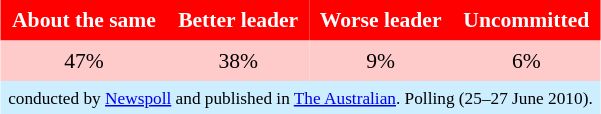<table class="toccolours" cellpadding="5" cellspacing="0" style="float:right; margin-right:.5em; margin-top:.4em; font-size:90%;">
<tr>
</tr>
<tr style="background:red; color:#FFF">
<th>About the same</th>
<th>Better leader</th>
<th>Worse leader</th>
<th>Uncommitted</th>
</tr>
<tr style="text-align:center; background:#ffcaca;">
<td>47%</td>
<td>38%</td>
<td>9%</td>
<td>6%</td>
</tr>
<tr>
<td colspan="4"  style="font-size:80%; background:#cef; text-align:center;"> conducted by <a href='#'>Newspoll</a> and published in <a href='#'>The Australian</a>. Polling (25–27 June 2010).</td>
</tr>
</table>
